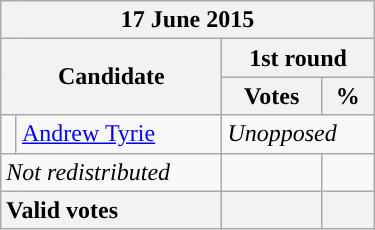<table class="wikitable" style="min-width:250px">
<tr>
<th colspan="4">17 June 2015</th>
</tr>
<tr>
<th colspan="2" rowspan="2">Candidate</th>
<th colspan="2">1st round</th>
</tr>
<tr>
<th>Votes</th>
<th>%</th>
</tr>
<tr>
<td style="color:inherit;background-color: "></td>
<td><a href='#'>Andrew Tyrie</a></td>
<td colspan="2"><em>Unopposed</em></td>
</tr>
<tr>
<td colspan="2"><em>Not redistributed</em></td>
<td align="right"></td>
<td align="right"></td>
</tr>
<tr>
<th style="text-align:left;" colspan="2"><strong>Valid votes</strong></th>
<th style="text-align:right;"></th>
<th style="text-align:right;"></th>
</tr>
</table>
